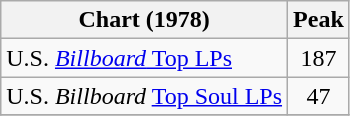<table class="wikitable">
<tr>
<th>Chart (1978)</th>
<th>Peak<br></th>
</tr>
<tr>
<td>U.S. <a href='#'><em>Billboard</em> Top LPs</a></td>
<td align="center">187</td>
</tr>
<tr>
<td>U.S. <em>Billboard</em> <a href='#'>Top Soul LPs</a></td>
<td align="center">47</td>
</tr>
<tr>
</tr>
</table>
